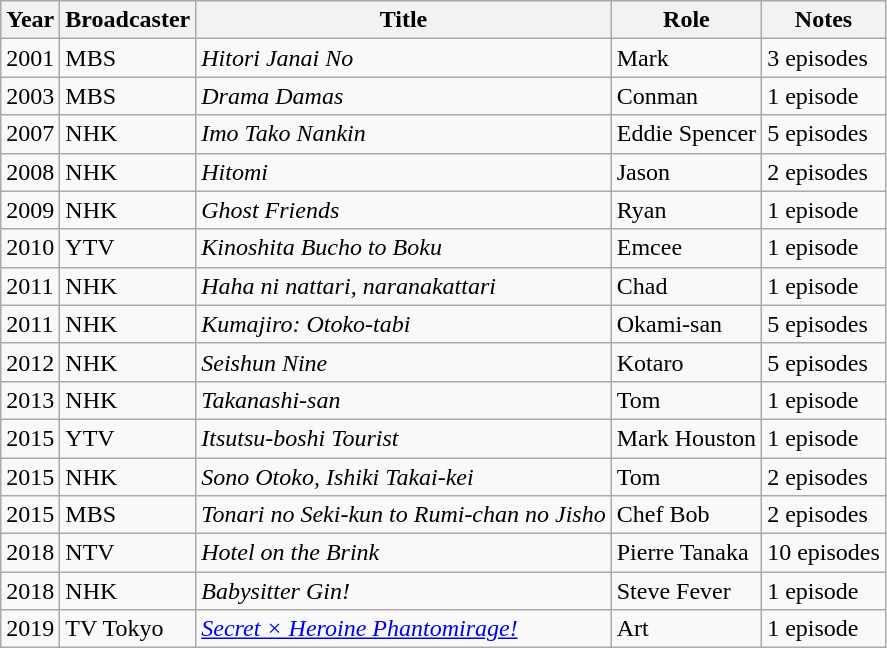<table class = "wikitable sortable">
<tr>
<th>Year</th>
<th>Broadcaster</th>
<th>Title</th>
<th>Role</th>
<th class = "unsortable">Notes</th>
</tr>
<tr>
<td>2001</td>
<td>MBS</td>
<td><em>Hitori Janai No</em></td>
<td>Mark</td>
<td>3 episodes</td>
</tr>
<tr>
<td>2003</td>
<td>MBS</td>
<td><em>Drama Damas</em></td>
<td>Conman</td>
<td>1 episode</td>
</tr>
<tr>
<td>2007</td>
<td>NHK</td>
<td><em>Imo Tako Nankin</em></td>
<td>Eddie Spencer</td>
<td>5 episodes</td>
</tr>
<tr>
<td>2008</td>
<td>NHK</td>
<td><em>Hitomi</em></td>
<td>Jason</td>
<td>2 episodes</td>
</tr>
<tr>
<td>2009</td>
<td>NHK</td>
<td><em>Ghost Friends</em></td>
<td>Ryan</td>
<td>1 episode</td>
</tr>
<tr>
<td>2010</td>
<td>YTV</td>
<td><em>Kinoshita Bucho to Boku</em></td>
<td>Emcee</td>
<td>1 episode</td>
</tr>
<tr>
<td>2011</td>
<td>NHK</td>
<td><em>Haha ni nattari, naranakattari</em></td>
<td>Chad</td>
<td>1 episode</td>
</tr>
<tr>
<td>2011</td>
<td>NHK</td>
<td><em>Kumajiro: Otoko-tabi</em></td>
<td>Okami-san</td>
<td>5 episodes</td>
</tr>
<tr>
<td>2012</td>
<td>NHK</td>
<td><em>Seishun Nine</em></td>
<td>Kotaro</td>
<td>5 episodes</td>
</tr>
<tr>
<td>2013</td>
<td>NHK</td>
<td><em>Takanashi-san</em></td>
<td>Tom</td>
<td>1 episode</td>
</tr>
<tr>
<td>2015</td>
<td>YTV</td>
<td><em>Itsutsu-boshi Tourist</em></td>
<td>Mark Houston</td>
<td>1 episode</td>
</tr>
<tr>
<td>2015</td>
<td>NHK</td>
<td><em>Sono Otoko, Ishiki Takai-kei</em></td>
<td>Tom<br></td>
<td>2 episodes</td>
</tr>
<tr>
<td>2015</td>
<td>MBS</td>
<td><em>Tonari no Seki-kun to Rumi-chan no Jisho</em></td>
<td>Chef Bob<br></td>
<td>2 episodes</td>
</tr>
<tr>
<td>2018</td>
<td>NTV</td>
<td><em>Hotel on the Brink</em></td>
<td>Pierre Tanaka</td>
<td>10 episodes</td>
</tr>
<tr>
<td>2018</td>
<td>NHK</td>
<td><em>Babysitter Gin!</em></td>
<td>Steve Fever</td>
<td>1 episode</td>
</tr>
<tr>
<td>2019</td>
<td>TV Tokyo</td>
<td><em><a href='#'>Secret × Heroine Phantomirage!</a></em></td>
<td>Art</td>
<td>1 episode</td>
</tr>
</table>
